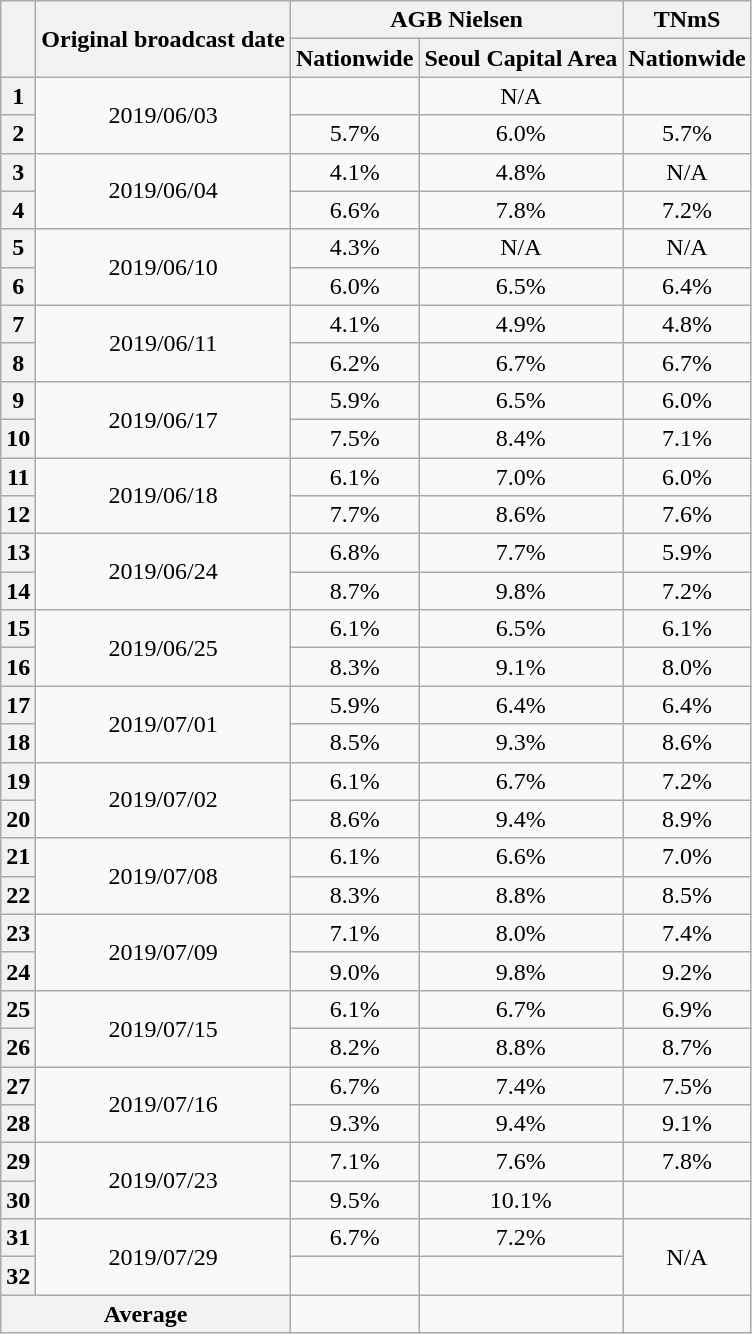<table class="wikitable" style="text-align:center">
<tr>
<th rowspan="2"></th>
<th rowspan="2">Original broadcast date</th>
<th colspan="2">AGB Nielsen</th>
<th>TNmS</th>
</tr>
<tr>
<th>Nationwide</th>
<th>Seoul Capital Area</th>
<th>Nationwide</th>
</tr>
<tr>
<th>1</th>
<td rowspan=2>2019/06/03</td>
<td></td>
<td>N/A</td>
<td></td>
</tr>
<tr>
<th>2</th>
<td>5.7%</td>
<td>6.0%</td>
<td>5.7%</td>
</tr>
<tr>
<th>3</th>
<td rowspan=2>2019/06/04</td>
<td>4.1%</td>
<td>4.8%</td>
<td>N/A</td>
</tr>
<tr>
<th>4</th>
<td>6.6%</td>
<td>7.8%</td>
<td>7.2%</td>
</tr>
<tr>
<th>5</th>
<td rowspan=2>2019/06/10</td>
<td>4.3%</td>
<td>N/A</td>
<td>N/A</td>
</tr>
<tr>
<th>6</th>
<td>6.0%</td>
<td>6.5%</td>
<td>6.4%</td>
</tr>
<tr>
<th>7</th>
<td rowspan=2>2019/06/11</td>
<td>4.1%</td>
<td>4.9%</td>
<td>4.8%</td>
</tr>
<tr>
<th>8</th>
<td>6.2%</td>
<td>6.7%</td>
<td>6.7%</td>
</tr>
<tr>
<th>9</th>
<td rowspan=2>2019/06/17</td>
<td>5.9%</td>
<td>6.5%</td>
<td>6.0%</td>
</tr>
<tr>
<th>10</th>
<td>7.5%</td>
<td>8.4%</td>
<td>7.1%</td>
</tr>
<tr>
<th>11</th>
<td rowspan=2>2019/06/18</td>
<td>6.1%</td>
<td>7.0%</td>
<td>6.0%</td>
</tr>
<tr>
<th>12</th>
<td>7.7%</td>
<td>8.6%</td>
<td>7.6%</td>
</tr>
<tr>
<th>13</th>
<td rowspan=2>2019/06/24</td>
<td>6.8%</td>
<td>7.7%</td>
<td>5.9%</td>
</tr>
<tr>
<th>14</th>
<td>8.7%</td>
<td>9.8%</td>
<td>7.2%</td>
</tr>
<tr>
<th>15</th>
<td rowspan=2>2019/06/25</td>
<td>6.1%</td>
<td>6.5%</td>
<td>6.1%</td>
</tr>
<tr>
<th>16</th>
<td>8.3%</td>
<td>9.1%</td>
<td>8.0%</td>
</tr>
<tr>
<th>17</th>
<td rowspan=2>2019/07/01</td>
<td>5.9%</td>
<td>6.4%</td>
<td>6.4%</td>
</tr>
<tr>
<th>18</th>
<td>8.5%</td>
<td>9.3%</td>
<td>8.6%</td>
</tr>
<tr>
<th>19</th>
<td rowspan=2>2019/07/02</td>
<td>6.1%</td>
<td>6.7%</td>
<td>7.2%</td>
</tr>
<tr>
<th>20</th>
<td>8.6%</td>
<td>9.4%</td>
<td>8.9%</td>
</tr>
<tr>
<th>21</th>
<td rowspan=2>2019/07/08</td>
<td>6.1%</td>
<td>6.6%</td>
<td>7.0%</td>
</tr>
<tr>
<th>22</th>
<td>8.3%</td>
<td>8.8%</td>
<td>8.5%</td>
</tr>
<tr>
<th>23</th>
<td rowspan=2>2019/07/09</td>
<td>7.1%</td>
<td>8.0%</td>
<td>7.4%</td>
</tr>
<tr>
<th>24</th>
<td>9.0%</td>
<td>9.8%</td>
<td>9.2%</td>
</tr>
<tr>
<th>25</th>
<td rowspan=2>2019/07/15</td>
<td>6.1%</td>
<td>6.7%</td>
<td>6.9%</td>
</tr>
<tr>
<th>26</th>
<td>8.2%</td>
<td>8.8%</td>
<td>8.7%</td>
</tr>
<tr>
<th>27</th>
<td rowspan=2>2019/07/16</td>
<td>6.7%</td>
<td>7.4%</td>
<td>7.5%</td>
</tr>
<tr>
<th>28</th>
<td>9.3%</td>
<td>9.4%</td>
<td>9.1%</td>
</tr>
<tr>
<th>29</th>
<td rowspan=2>2019/07/23</td>
<td>7.1%</td>
<td>7.6%</td>
<td>7.8%</td>
</tr>
<tr>
<th>30</th>
<td>9.5%</td>
<td>10.1%</td>
<td></td>
</tr>
<tr>
<th>31</th>
<td rowspan=2>2019/07/29</td>
<td>6.7%</td>
<td>7.2%</td>
<td rowspan=2>N/A</td>
</tr>
<tr>
<th>32</th>
<td></td>
<td></td>
</tr>
<tr>
<th colspan=2>Average</th>
<td></td>
<td></td>
<td></td>
</tr>
</table>
